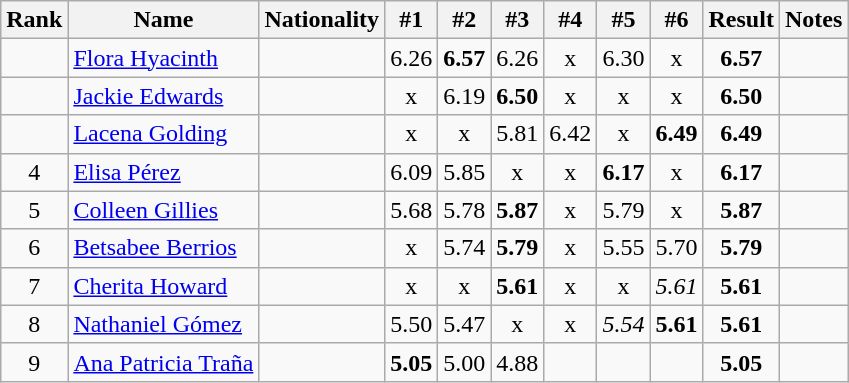<table class="wikitable sortable" style="text-align:center">
<tr>
<th>Rank</th>
<th>Name</th>
<th>Nationality</th>
<th>#1</th>
<th>#2</th>
<th>#3</th>
<th>#4</th>
<th>#5</th>
<th>#6</th>
<th>Result</th>
<th>Notes</th>
</tr>
<tr>
<td></td>
<td align=left><a href='#'>Flora Hyacinth</a></td>
<td align=left></td>
<td>6.26</td>
<td><strong>6.57</strong></td>
<td>6.26</td>
<td>x</td>
<td>6.30</td>
<td>x</td>
<td><strong>6.57</strong></td>
<td></td>
</tr>
<tr>
<td></td>
<td align=left><a href='#'>Jackie Edwards</a></td>
<td align=left></td>
<td>x</td>
<td>6.19</td>
<td><strong>6.50</strong></td>
<td>x</td>
<td>x</td>
<td>x</td>
<td><strong>6.50</strong></td>
<td></td>
</tr>
<tr>
<td></td>
<td align=left><a href='#'>Lacena Golding</a></td>
<td align=left></td>
<td>x</td>
<td>x</td>
<td>5.81</td>
<td>6.42</td>
<td>x</td>
<td><strong>6.49</strong></td>
<td><strong>6.49</strong></td>
<td></td>
</tr>
<tr>
<td>4</td>
<td align=left><a href='#'>Elisa Pérez</a></td>
<td align=left></td>
<td>6.09</td>
<td>5.85</td>
<td>x</td>
<td>x</td>
<td><strong>6.17</strong></td>
<td>x</td>
<td><strong>6.17</strong></td>
<td></td>
</tr>
<tr>
<td>5</td>
<td align=left><a href='#'>Colleen Gillies</a></td>
<td align=left></td>
<td>5.68</td>
<td>5.78</td>
<td><strong>5.87</strong></td>
<td>x</td>
<td>5.79</td>
<td>x</td>
<td><strong>5.87</strong></td>
<td></td>
</tr>
<tr>
<td>6</td>
<td align=left><a href='#'>Betsabee Berrios</a></td>
<td align=left></td>
<td>x</td>
<td>5.74</td>
<td><strong>5.79</strong></td>
<td>x</td>
<td>5.55</td>
<td>5.70</td>
<td><strong>5.79</strong></td>
<td></td>
</tr>
<tr>
<td>7</td>
<td align=left><a href='#'>Cherita Howard</a></td>
<td align=left></td>
<td>x</td>
<td>x</td>
<td><strong>5.61</strong></td>
<td>x</td>
<td>x</td>
<td><em>5.61</em></td>
<td><strong>5.61</strong></td>
<td></td>
</tr>
<tr>
<td>8</td>
<td align=left><a href='#'>Nathaniel Gómez</a></td>
<td align=left></td>
<td>5.50</td>
<td>5.47</td>
<td>x</td>
<td>x</td>
<td><em>5.54</em></td>
<td><strong>5.61</strong></td>
<td><strong>5.61</strong></td>
<td></td>
</tr>
<tr>
<td>9</td>
<td align=left><a href='#'>Ana Patricia Traña</a></td>
<td align=left></td>
<td><strong>5.05</strong></td>
<td>5.00</td>
<td>4.88</td>
<td></td>
<td></td>
<td></td>
<td><strong>5.05</strong></td>
<td></td>
</tr>
</table>
